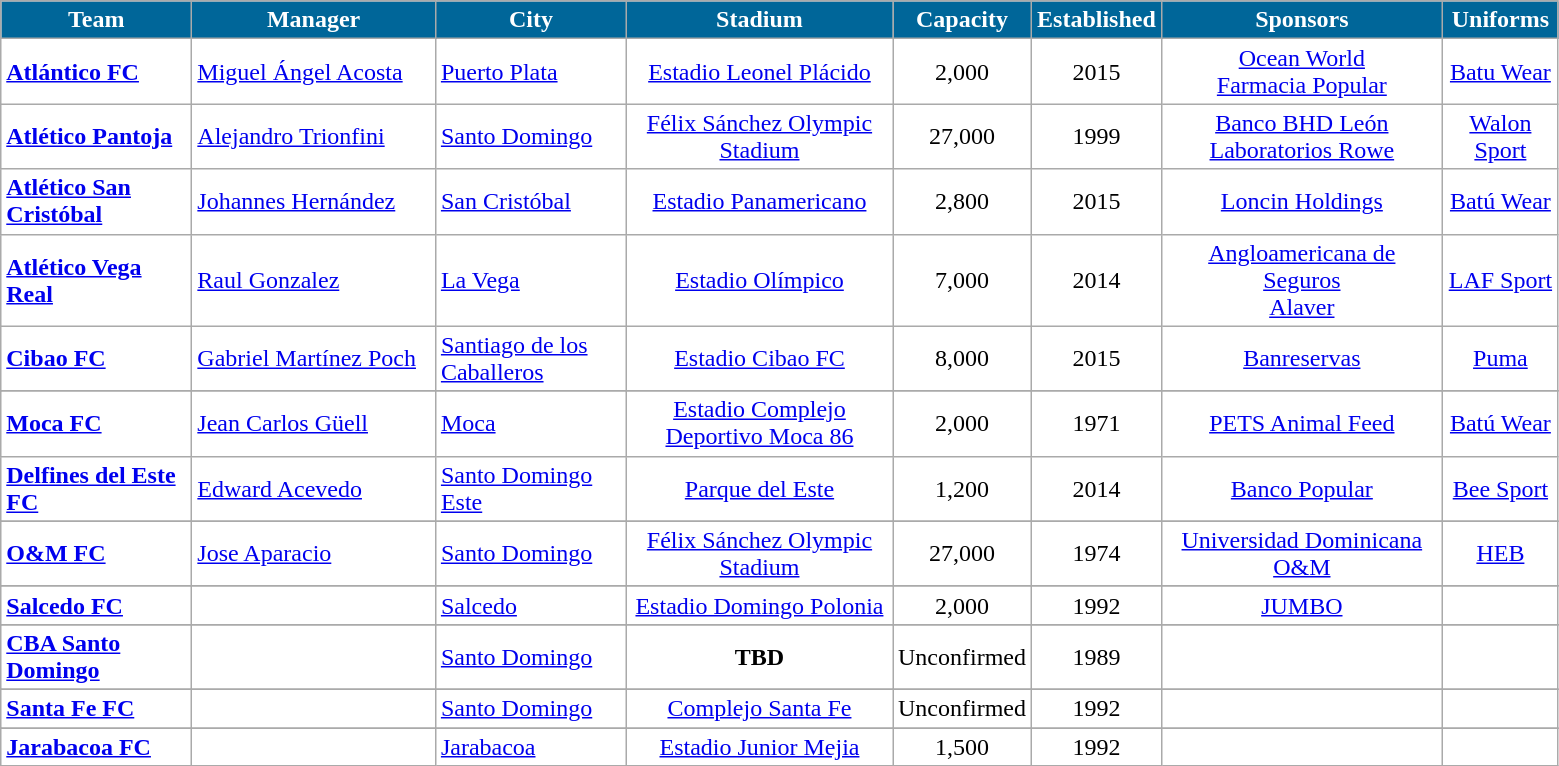<table class="wikitable sortable">
<tr style="color:#FFFFFF; text-align:center">
<th style="background:#006699;" width=120>Team</th>
<th style="background:#006699;" width=155>Manager</th>
<th style="background:#006699;" width=120>City</th>
<th style="background:#006699;" width=170>Stadium</th>
<th style="background:#006699;" width=25>Capacity</th>
<th style="background:#006699;" width=40>Established</th>
<th style="background:#006699;" width=180>Sponsors</th>
<th style="background:#006699;" width=70>Uniforms</th>
</tr>
<tr style="background:#FFFFFF; text-align:center">
<td style="text-align:left"><strong><a href='#'>Atlántico FC</a></strong></td>
<td style="text-align:left"> <a href='#'>Miguel Ángel Acosta</a></td>
<td style="text-align:left"><a href='#'>Puerto Plata</a></td>
<td><a href='#'>Estadio Leonel Plácido</a></td>
<td style="text-align:center">2,000</td>
<td style="text-align:center">2015</td>
<td> <a href='#'>Ocean World</a> <br>  <a href='#'>Farmacia Popular</a> <br></td>
<td> <a href='#'>Batu Wear</a></td>
</tr>
<tr style="background:#FFFFFF; text-align:center">
<td style="text-align:left"><strong><a href='#'>Atlético Pantoja</a></strong></td>
<td style="text-align:left"> <a href='#'>Alejandro Trionfini</a></td>
<td style="text-align:left"><a href='#'>Santo Domingo</a></td>
<td><a href='#'>Félix Sánchez Olympic Stadium</a></td>
<td style="text-align:center">27,000</td>
<td style="text-align:center">1999</td>
<td> <a href='#'>Banco BHD León</a><br> <a href='#'>Laboratorios Rowe</a></td>
<td> <a href='#'>Walon Sport</a></td>
</tr>
<tr style="background:#FFFFFF; text-align:center">
<td style="text-align:left"><strong><a href='#'>Atlético San Cristóbal</a></strong></td>
<td style="text-align:left"> <a href='#'>Johannes Hernández</a></td>
<td style="text-align:left"><a href='#'>San Cristóbal</a></td>
<td><a href='#'>Estadio Panamericano</a></td>
<td style="text-align:center">2,800</td>
<td style="text-align:center">2015</td>
<td> <a href='#'>Loncin Holdings</a></td>
<td> <a href='#'>Batú Wear</a></td>
</tr>
<tr style="background:#FFFFFF; text-align:center">
<td style="text-align:left"><strong><a href='#'>Atlético Vega Real</a></strong></td>
<td style="text-align:left"> <a href='#'>Raul Gonzalez</a></td>
<td style="text-align:left"><a href='#'>La Vega</a></td>
<td><a href='#'>Estadio Olímpico</a></td>
<td style="text-align:center">7,000</td>
<td style="text-align:center">2014</td>
<td> <a href='#'>Angloamericana de Seguros</a> <br>  <a href='#'>Alaver</a></td>
<td> <a href='#'>LAF Sport</a></td>
</tr>
<tr style="background:#FFFFFF; text-align:center">
<td style="text-align:left"><strong><a href='#'>Cibao FC</a></strong></td>
<td style="text-align:left"> <a href='#'>Gabriel Martínez Poch</a></td>
<td style="text-align:left"><a href='#'>Santiago de los Caballeros</a></td>
<td><a href='#'>Estadio Cibao FC</a></td>
<td style="text-align:center">8,000</td>
<td style="text-align:center">2015</td>
<td> <a href='#'>Banreservas</a></td>
<td> <a href='#'>Puma</a></td>
</tr>
<tr style="background:#FFFFFF; text-align:center">
</tr>
<tr style="background:#FFFFFF; text-align:center">
<td style="text-align:left"><strong><a href='#'>Moca FC</a></strong></td>
<td style="text-align:left"> <a href='#'>Jean Carlos Güell</a></td>
<td style="text-align:left"><a href='#'>Moca</a></td>
<td><a href='#'>Estadio Complejo Deportivo Moca 86</a></td>
<td style="text-align:center">2,000</td>
<td style="text-align:center">1971</td>
<td><a href='#'>PETS Animal Feed</a></td>
<td> <a href='#'>Batú Wear</a></td>
</tr>
<tr style="background:#FFFFFF; text-align:center">
<td style="text-align:left"><strong><a href='#'>Delfines del Este FC</a></strong></td>
<td style="text-align:left"> <a href='#'>Edward Acevedo</a></td>
<td style="text-align:left"><a href='#'>Santo Domingo Este</a></td>
<td><a href='#'>Parque del Este</a></td>
<td style="text-align:center">1,200</td>
<td style="text-align:center">2014</td>
<td> <a href='#'>Banco Popular</a></td>
<td> <a href='#'>Bee Sport</a></td>
</tr>
<tr style="background:#FFFFFF; text-align:center">
</tr>
<tr style="background:#FFFFFF; text-align:center">
<td style="text-align:left"><strong><a href='#'>O&M FC</a></strong></td>
<td style="text-align:left"> <a href='#'>Jose Aparacio</a></td>
<td style="text-align:left"><a href='#'>Santo Domingo</a></td>
<td><a href='#'>Félix Sánchez Olympic Stadium</a></td>
<td style="text-align:center">27,000</td>
<td style="text-align:center">1974</td>
<td> <a href='#'>Universidad Dominicana O&M</a></td>
<td> <a href='#'>HEB</a></td>
</tr>
<tr style="background:#FFFFFF; text-align:center">
</tr>
<tr style="background:#FFFFFF; text-align:center">
<td style="text-align:left"><strong><a href='#'>Salcedo FC</a></strong></td>
<td style="text-align:left"></td>
<td style="text-align:left"><a href='#'>Salcedo</a></td>
<td><a href='#'>Estadio Domingo Polonia</a></td>
<td style="text-align:center">2,000</td>
<td style="text-align:center">1992</td>
<td> <a href='#'>JUMBO</a></td>
<td></td>
</tr>
<tr style="background:#FFFFFF; text-align:center">
</tr>
<tr style="background:#FFFFFF; text-align:center">
<td style="text-align:left"><strong><a href='#'>CBA Santo Domingo</a></strong></td>
<td style="text-align:left"></td>
<td style="text-align:left"><a href='#'>Santo Domingo</a></td>
<td><strong>TBD</strong></td>
<td style="text-align:center">Unconfirmed</td>
<td style="text-align:center">1989</td>
<td></td>
<td></td>
</tr>
<tr style="background:#FFFFFF; text-align:center">
</tr>
<tr style="background:#FFFFFF; text-align:center">
<td style="text-align:left"><strong><a href='#'>Santa Fe FC</a></strong></td>
<td style="text-align:left"></td>
<td style="text-align:left"><a href='#'>Santo Domingo</a></td>
<td><a href='#'>Complejo Santa Fe</a></td>
<td style="text-align:center">Unconfirmed</td>
<td style="text-align:center">1992</td>
<td></td>
<td></td>
</tr>
<tr style="background:#FFFFFF; text-align:center">
</tr>
<tr style="background:#FFFFFF; text-align:center">
<td style="text-align:left"><strong><a href='#'>Jarabacoa FC</a></strong></td>
<td style="text-align:left"></td>
<td style="text-align:left"><a href='#'>Jarabacoa</a></td>
<td><a href='#'>Estadio Junior Mejia</a></td>
<td style="text-align:center">1,500</td>
<td style="text-align:center">1992</td>
<td></td>
<td></td>
</tr>
</table>
